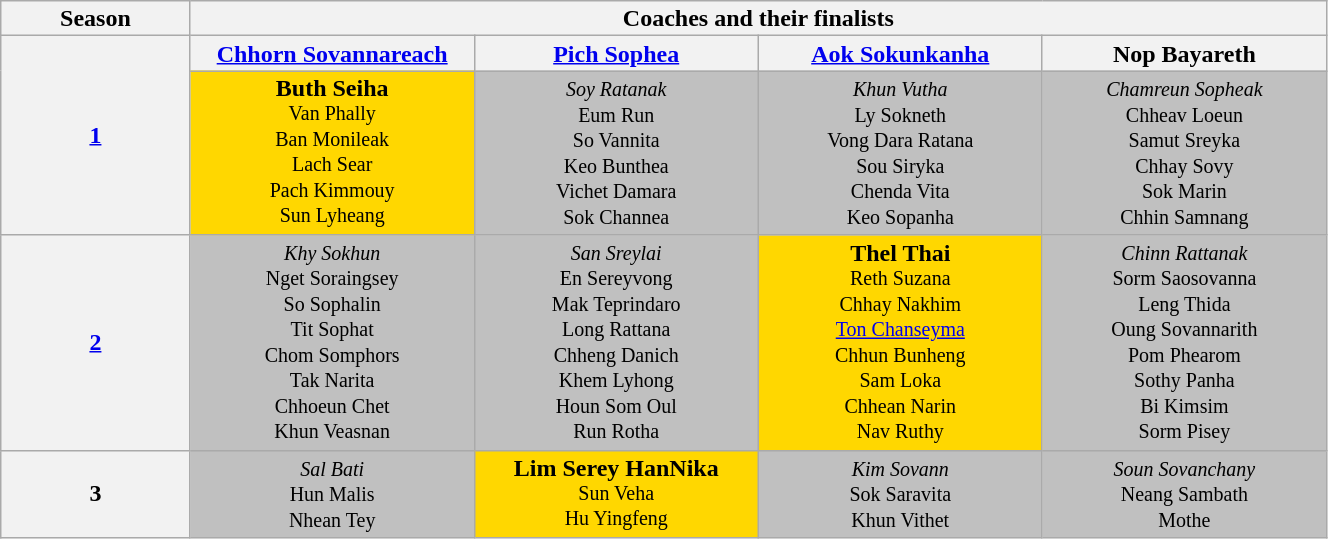<table class="wikitable" style="text-align:center; line-height:16px; width:70%;">
<tr>
<th style="width:10%;">Season</th>
<th colspan="4" style="width:50%;">Coaches and their finalists</th>
</tr>
<tr>
<th rowspan="2"><a href='#'>1</a></th>
<th style="width:15%;" scope="col"><a href='#'>Chhorn Sovannareach</a></th>
<th style="width:15%;" scope="col"><a href='#'>Pich Sophea</a></th>
<th style="width:15%;" scope="col"><a href='#'>Aok Sokunkanha</a></th>
<th style="width:15%;" scope="col">Nop Bayareth</th>
</tr>
<tr>
<td style="background:gold;"><strong>Buth Seiha</strong><br><small>Van Phally<br>Ban Monileak<br>Lach Sear<br>Pach Kimmouy<br>Sun Lyheang</small></td>
<td style="background:silver;"><small><em>Soy Ratanak</em><br>Eum Run<br>So Vannita<br>Keo Bunthea<br>Vichet Damara<br>Sok Channea</small></td>
<td style="background:silver;"><small><em>Khun Vutha</em><br>Ly Sokneth<br>Vong Dara Ratana<br>Sou Siryka<br>Chenda Vita<br>Keo Sopanha</small></td>
<td style="background:silver;"><small><em>Chamreun Sopheak</em><br>Chheav Loeun<br>Samut Sreyka<br>Chhay Sovy<br>Sok Marin<br>Chhin Samnang</small></td>
</tr>
<tr>
<th><a href='#'>2</a></th>
<td style="background:silver;"><small><em>Khy Sokhun</em><br>Nget Soraingsey<br>So Sophalin<br>Tit Sophat<br>Chom Somphors<br>Tak Narita<br>Chhoeun Chet<br>Khun Veasnan</small></td>
<td style="background:silver;"><small><em>San Sreylai</em><br>En Sereyvong<br>Mak Teprindaro<br>Long Rattana<br>Chheng Danich<br>Khem Lyhong<br>Houn Som Oul<br>Run Rotha</small></td>
<td style="background:gold;"><strong>Thel Thai</strong><br><small>Reth Suzana<br>Chhay Nakhim<br><a href='#'>Ton Chanseyma</a><br>Chhun Bunheng<br>Sam Loka<br>Chhean Narin<br>Nav Ruthy</small></td>
<td style="background:silver;"><small><em>Chinn Rattanak</em><br>Sorm Saosovanna<br>Leng Thida<br>Oung Sovannarith<br>Pom Phearom<br>Sothy Panha<br>Bi Kimsim<br>Sorm Pisey</small></td>
</tr>
<tr>
<th>3</th>
<td style="background:silver;"><small><em>Sal Bati</em><br>Hun Malis<br>Nhean Tey</small></td>
<td style="background:gold;"><strong>Lim Serey HanNika</strong><br><small>Sun Veha<br>Hu Yingfeng</small></td>
<td style="background:silver;"><small><em>Kim Sovann</em><br>Sok Saravita<br>Khun Vithet</small></td>
<td style="background:silver;"><small><em>Soun Sovanchany</em><br>Neang Sambath<br>Mothe</small></td>
</tr>
</table>
